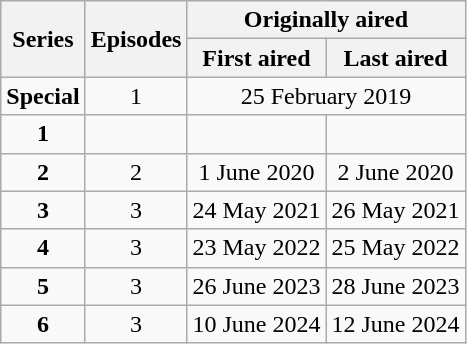<table class="wikitable" style="text-align:center;">
<tr>
<th rowspan="2">Series</th>
<th rowspan="2">Episodes</th>
<th colspan="2">Originally aired</th>
</tr>
<tr>
<th>First aired</th>
<th>Last aired</th>
</tr>
<tr>
<td><strong>Special</strong></td>
<td>1</td>
<td colspan="2">25 February 2019</td>
</tr>
<tr>
<td><strong>1</strong></td>
<td></td>
<td></td>
<td></td>
</tr>
<tr>
<td><strong>2</strong></td>
<td>2</td>
<td>1 June 2020</td>
<td>2 June 2020</td>
</tr>
<tr>
<td><strong>3</strong></td>
<td>3</td>
<td>24 May 2021</td>
<td>26 May 2021</td>
</tr>
<tr>
<td><strong>4</strong></td>
<td>3</td>
<td>23 May 2022</td>
<td>25 May 2022</td>
</tr>
<tr>
<td><strong>5</strong></td>
<td>3</td>
<td>26 June 2023</td>
<td>28 June 2023</td>
</tr>
<tr>
<td><strong>6</strong></td>
<td>3</td>
<td>10 June 2024</td>
<td>12 June 2024</td>
</tr>
</table>
